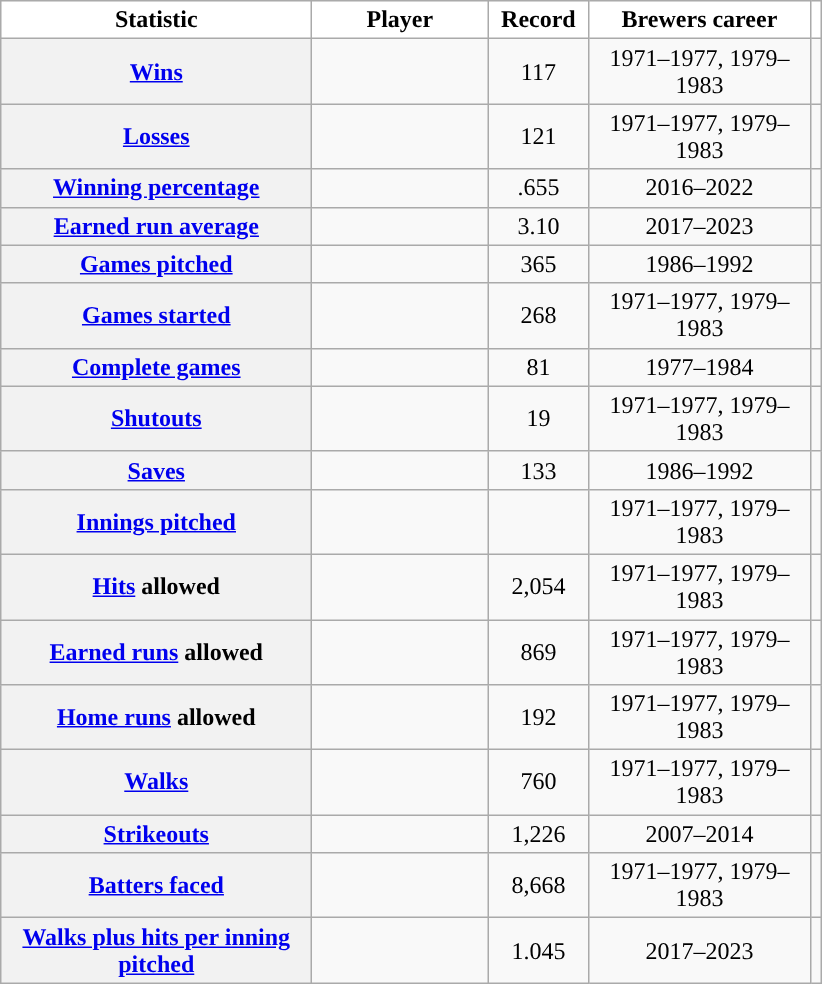<table class="sortable wikitable plainrowheaders" style="text-align:center">
<tr>
<th width="200px" scope="col" style="background-color:#ffffff; border-top:#">Statistic</th>
<th width="110px" scope="col" style="background-color:#ffffff; border-top:#">Player</th>
<th width="60px" class="unsortable" scope="col" style="background-color:#ffffff; border-top:#">Record</th>
<th width="140px" scope="col" style="background-color:#ffffff; border-top:#">Brewers career</th>
<th class="unsortable" scope="col" style="background-color:#ffffff; border-top:#"></th>
</tr>
<tr>
<th scope="row" style="text-align:center"><a href='#'>Wins</a></th>
<td></td>
<td>117</td>
<td>1971–1977, 1979–1983</td>
<td></td>
</tr>
<tr>
<th scope="row" style="text-align:center"><a href='#'>Losses</a></th>
<td></td>
<td>121</td>
<td>1971–1977, 1979–1983</td>
<td></td>
</tr>
<tr>
<th scope="row" style="text-align:center"><a href='#'>Winning percentage</a></th>
<td></td>
<td>.655</td>
<td>2016–2022</td>
<td></td>
</tr>
<tr>
<th scope="row" style="text-align:center"><a href='#'>Earned run average</a></th>
<td></td>
<td>3.10</td>
<td>2017–2023</td>
<td></td>
</tr>
<tr>
<th scope="row" style="text-align:center"><a href='#'>Games pitched</a></th>
<td></td>
<td>365</td>
<td>1986–1992</td>
<td></td>
</tr>
<tr>
<th scope="row" style="text-align:center"><a href='#'>Games started</a></th>
<td></td>
<td>268</td>
<td>1971–1977, 1979–1983</td>
<td></td>
</tr>
<tr>
<th scope="row" style="text-align:center"><a href='#'>Complete games</a></th>
<td></td>
<td>81</td>
<td>1977–1984</td>
<td></td>
</tr>
<tr>
<th scope="row" style="text-align:center"><a href='#'>Shutouts</a></th>
<td></td>
<td>19</td>
<td>1971–1977, 1979–1983</td>
<td></td>
</tr>
<tr>
<th scope="row" style="text-align:center"><a href='#'>Saves</a></th>
<td></td>
<td>133</td>
<td>1986–1992</td>
<td></td>
</tr>
<tr>
<th scope="row" style="text-align:center"><a href='#'>Innings pitched</a></th>
<td></td>
<td></td>
<td>1971–1977, 1979–1983</td>
<td></td>
</tr>
<tr>
<th scope="row" style="text-align:center"><a href='#'>Hits</a> allowed</th>
<td></td>
<td>2,054</td>
<td>1971–1977, 1979–1983</td>
<td></td>
</tr>
<tr>
<th scope="row" style="text-align:center"><a href='#'>Earned runs</a> allowed</th>
<td></td>
<td>869</td>
<td>1971–1977, 1979–1983</td>
<td></td>
</tr>
<tr>
<th scope="row" style="text-align:center"><a href='#'>Home runs</a> allowed</th>
<td></td>
<td>192</td>
<td>1971–1977, 1979–1983</td>
<td></td>
</tr>
<tr>
<th scope="row" style="text-align:center"><a href='#'>Walks</a></th>
<td></td>
<td>760</td>
<td>1971–1977, 1979–1983</td>
<td></td>
</tr>
<tr>
<th scope="row" style="text-align:center"><a href='#'>Strikeouts</a></th>
<td></td>
<td>1,226</td>
<td>2007–2014</td>
<td></td>
</tr>
<tr>
<th scope="row" style="text-align:center"><a href='#'>Batters faced</a></th>
<td></td>
<td>8,668</td>
<td>1971–1977, 1979–1983</td>
<td></td>
</tr>
<tr>
<th scope="row" style="text-align:center"><a href='#'>Walks plus hits per inning pitched</a></th>
<td></td>
<td>1.045</td>
<td>2017–2023</td>
<td></td>
</tr>
</table>
